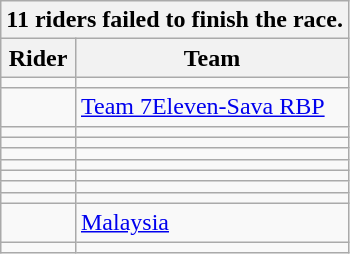<table class="collapsible collapsed wikitable">
<tr>
<th colspan=4>11 riders failed to finish the race.</th>
</tr>
<tr>
<th>Rider</th>
<th>Team</th>
</tr>
<tr>
<td></td>
<td></td>
</tr>
<tr>
<td></td>
<td><a href='#'>Team 7Eleven-Sava RBP</a></td>
</tr>
<tr>
<td></td>
<td></td>
</tr>
<tr>
<td></td>
<td></td>
</tr>
<tr>
<td></td>
<td></td>
</tr>
<tr>
<td></td>
<td></td>
</tr>
<tr>
<td></td>
<td></td>
</tr>
<tr>
<td></td>
<td></td>
</tr>
<tr>
<td></td>
<td></td>
</tr>
<tr>
<td></td>
<td><a href='#'>Malaysia</a></td>
</tr>
<tr>
<td></td>
<td></td>
</tr>
</table>
